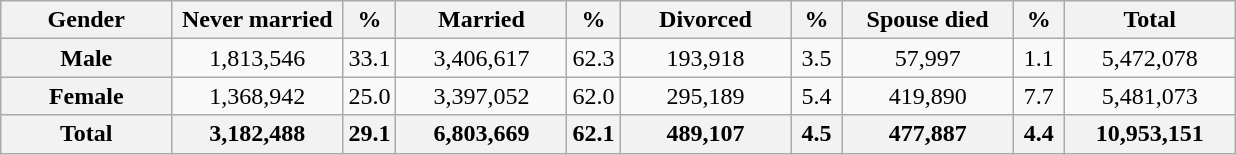<table class="wikitable">
<tr>
<th style="width:80pt;">Gender</th>
<th style="width:80pt;">Never married</th>
<th style="width:20pt;">%</th>
<th style="width:80pt;">Married</th>
<th style="width:20pt;">%</th>
<th style="width:80pt;">Divorced</th>
<th style="width:20pt;">%</th>
<th style="width:80pt;">Spouse died</th>
<th style="width:20pt;">%</th>
<th style="width:80pt;">Total</th>
</tr>
<tr>
<th style="width:80pt;">Male</th>
<td style="text-align:center;">1,813,546</td>
<td style="text-align:center;">33.1</td>
<td style="text-align:center;">3,406,617</td>
<td style="text-align:center;">62.3</td>
<td style="text-align:center;">193,918</td>
<td style="text-align:center;">3.5</td>
<td style="text-align:center;">57,997</td>
<td style="text-align:center;">1.1</td>
<td style="text-align:center;">5,472,078</td>
</tr>
<tr>
<th style="width:80pt;">Female</th>
<td style="text-align:center;">1,368,942</td>
<td style="text-align:center;">25.0</td>
<td style="text-align:center;">3,397,052</td>
<td style="text-align:center;">62.0</td>
<td style="text-align:center;">295,189</td>
<td style="text-align:center;">5.4</td>
<td style="text-align:center;">419,890</td>
<td style="text-align:center;">7.7</td>
<td style="text-align:center;">5,481,073</td>
</tr>
<tr>
<th>Total</th>
<th>3,182,488</th>
<th>29.1</th>
<th>6,803,669</th>
<th>62.1</th>
<th>489,107</th>
<th>4.5</th>
<th>477,887</th>
<th>4.4</th>
<th>10,953,151</th>
</tr>
</table>
